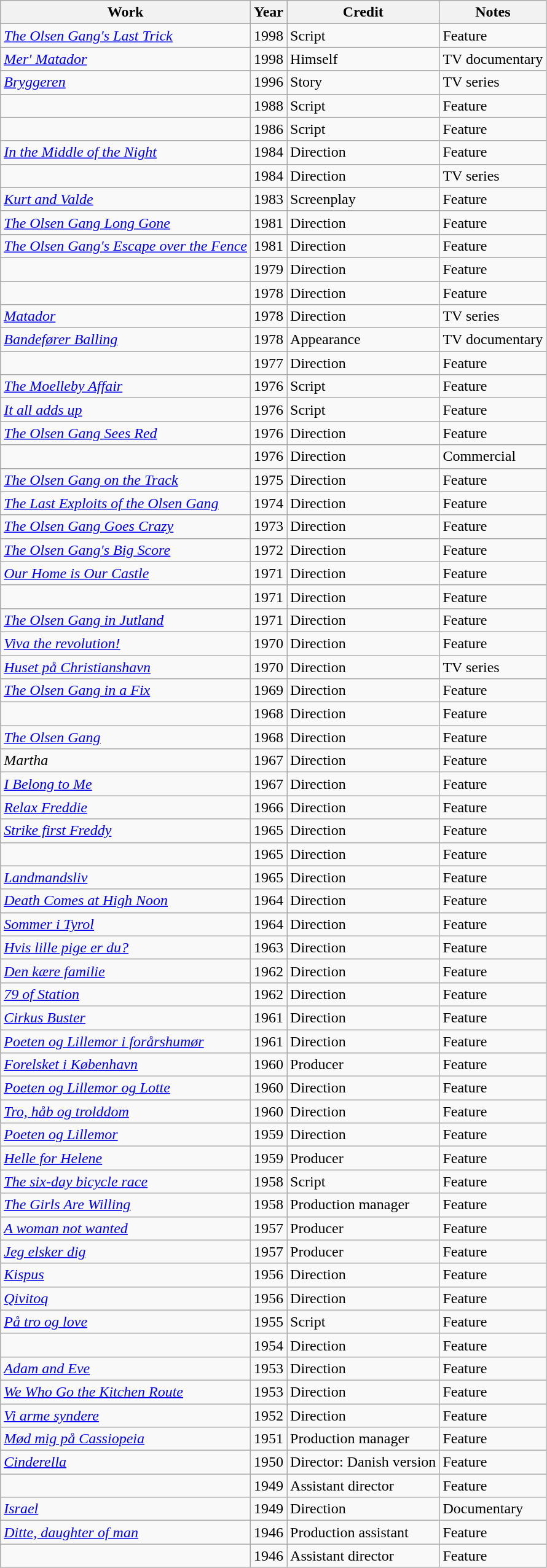<table class="wikitable sortable">
<tr>
<th scope="col">Work</th>
<th scope="col">Year</th>
<th scope="col">Credit</th>
<th scope="col" class="unsortable">Notes</th>
</tr>
<tr>
<td><em><a href='#'>The Olsen Gang's Last Trick</a></em></td>
<td>1998</td>
<td>Script</td>
<td>Feature</td>
</tr>
<tr>
<td><em><a href='#'>Mer' Matador</a></em></td>
<td>1998</td>
<td>Himself</td>
<td>TV documentary</td>
</tr>
<tr>
<td><em><a href='#'>Bryggeren</a></em></td>
<td>1996</td>
<td>Story</td>
<td>TV series</td>
</tr>
<tr>
<td><em></em></td>
<td>1988</td>
<td>Script</td>
<td>Feature</td>
</tr>
<tr>
<td><em></em></td>
<td>1986</td>
<td>Script</td>
<td>Feature</td>
</tr>
<tr>
<td><em><a href='#'>In the Middle of the Night</a></em></td>
<td>1984</td>
<td>Direction</td>
<td>Feature</td>
</tr>
<tr>
<td><em></em></td>
<td>1984</td>
<td>Direction</td>
<td>TV series</td>
</tr>
<tr>
<td><em><a href='#'>Kurt and Valde</a></em></td>
<td>1983</td>
<td>Screenplay</td>
<td>Feature</td>
</tr>
<tr>
<td><em><a href='#'>The Olsen Gang Long Gone</a></em></td>
<td>1981</td>
<td>Direction</td>
<td>Feature</td>
</tr>
<tr>
<td><em><a href='#'>The Olsen Gang's Escape over the Fence</a></em></td>
<td>1981</td>
<td>Direction</td>
<td>Feature</td>
</tr>
<tr>
<td><em></em></td>
<td>1979</td>
<td>Direction</td>
<td>Feature</td>
</tr>
<tr>
<td><em></em></td>
<td>1978</td>
<td>Direction</td>
<td>Feature</td>
</tr>
<tr>
<td><em><a href='#'>Matador</a></em></td>
<td>1978</td>
<td>Direction</td>
<td>TV series</td>
</tr>
<tr>
<td><em><a href='#'>Bandefører Balling</a></em></td>
<td>1978</td>
<td>Appearance</td>
<td>TV documentary</td>
</tr>
<tr>
<td><em></em></td>
<td>1977</td>
<td>Direction</td>
<td>Feature</td>
</tr>
<tr>
<td><em><a href='#'>The Moelleby Affair</a></em></td>
<td>1976</td>
<td>Script</td>
<td>Feature</td>
</tr>
<tr>
<td><em><a href='#'>It all adds up</a></em></td>
<td>1976</td>
<td>Script</td>
<td>Feature</td>
</tr>
<tr>
<td><em><a href='#'>The Olsen Gang Sees Red</a></em></td>
<td>1976</td>
<td>Direction</td>
<td>Feature</td>
</tr>
<tr>
<td><em></em></td>
<td>1976</td>
<td>Direction</td>
<td>Commercial</td>
</tr>
<tr>
<td><em><a href='#'>The Olsen Gang on the Track</a></em></td>
<td>1975</td>
<td>Direction</td>
<td>Feature</td>
</tr>
<tr>
<td><em><a href='#'>The Last Exploits of the Olsen Gang</a></em></td>
<td>1974</td>
<td>Direction</td>
<td>Feature</td>
</tr>
<tr>
<td><em><a href='#'>The Olsen Gang Goes Crazy</a></em></td>
<td>1973</td>
<td>Direction</td>
<td>Feature</td>
</tr>
<tr>
<td><em><a href='#'>The Olsen Gang's Big Score</a></em></td>
<td>1972</td>
<td>Direction</td>
<td>Feature</td>
</tr>
<tr>
<td><em><a href='#'>Our Home is Our Castle</a></em></td>
<td>1971</td>
<td>Direction</td>
<td>Feature</td>
</tr>
<tr>
<td><em></em></td>
<td>1971</td>
<td>Direction</td>
<td>Feature</td>
</tr>
<tr>
<td><em><a href='#'>The Olsen Gang in Jutland</a></em></td>
<td>1971</td>
<td>Direction</td>
<td>Feature</td>
</tr>
<tr>
<td><em><a href='#'>Viva the revolution!</a></em></td>
<td>1970</td>
<td>Direction</td>
<td>Feature</td>
</tr>
<tr>
<td><em><a href='#'>Huset på Christianshavn</a></em></td>
<td>1970</td>
<td>Direction</td>
<td>TV series</td>
</tr>
<tr>
<td><em><a href='#'>The Olsen Gang in a Fix</a></em></td>
<td>1969</td>
<td>Direction</td>
<td>Feature</td>
</tr>
<tr>
<td><em></em></td>
<td>1968</td>
<td>Direction</td>
<td>Feature</td>
</tr>
<tr>
<td><em><a href='#'>The Olsen Gang</a></em></td>
<td>1968</td>
<td>Direction</td>
<td>Feature</td>
</tr>
<tr>
<td><em>Martha</em></td>
<td>1967</td>
<td>Direction</td>
<td>Feature</td>
</tr>
<tr>
<td><em><a href='#'>I Belong to Me</a></em></td>
<td>1967</td>
<td>Direction</td>
<td>Feature</td>
</tr>
<tr>
<td><em><a href='#'>Relax Freddie</a></em></td>
<td>1966</td>
<td>Direction</td>
<td>Feature</td>
</tr>
<tr>
<td><em><a href='#'>Strike first Freddy</a></em></td>
<td>1965</td>
<td>Direction</td>
<td>Feature</td>
</tr>
<tr>
<td><em></em></td>
<td>1965</td>
<td>Direction</td>
<td>Feature</td>
</tr>
<tr>
<td><em><a href='#'>Landmandsliv</a></em></td>
<td>1965</td>
<td>Direction</td>
<td>Feature</td>
</tr>
<tr>
<td><em><a href='#'>Death Comes at High Noon</a></em></td>
<td>1964</td>
<td>Direction</td>
<td>Feature</td>
</tr>
<tr>
<td><em><a href='#'>Sommer i Tyrol</a></em></td>
<td>1964</td>
<td>Direction</td>
<td>Feature</td>
</tr>
<tr>
<td><em><a href='#'>Hvis lille pige er du?</a></em></td>
<td>1963</td>
<td>Direction</td>
<td>Feature</td>
</tr>
<tr>
<td><em><a href='#'>Den kære familie</a></em></td>
<td>1962</td>
<td>Direction</td>
<td>Feature</td>
</tr>
<tr>
<td><em><a href='#'>79 of Station</a></em></td>
<td>1962</td>
<td>Direction</td>
<td>Feature</td>
</tr>
<tr>
<td><em><a href='#'>Cirkus Buster</a></em></td>
<td>1961</td>
<td>Direction</td>
<td>Feature</td>
</tr>
<tr>
<td><em><a href='#'>Poeten og Lillemor i forårshumør</a></em></td>
<td>1961</td>
<td>Direction</td>
<td>Feature</td>
</tr>
<tr>
<td><em><a href='#'>Forelsket i København</a></em></td>
<td>1960</td>
<td>Producer</td>
<td>Feature</td>
</tr>
<tr>
<td><em><a href='#'>Poeten og Lillemor og Lotte</a></em></td>
<td>1960</td>
<td>Direction</td>
<td>Feature</td>
</tr>
<tr>
<td><em><a href='#'>Tro, håb og trolddom</a></em></td>
<td>1960</td>
<td>Direction</td>
<td>Feature</td>
</tr>
<tr>
<td><em><a href='#'>Poeten og Lillemor</a></em></td>
<td>1959</td>
<td>Direction</td>
<td>Feature</td>
</tr>
<tr>
<td><em><a href='#'>Helle for Helene</a></em></td>
<td>1959</td>
<td>Producer</td>
<td>Feature</td>
</tr>
<tr>
<td><em><a href='#'>The six-day bicycle race</a></em></td>
<td>1958</td>
<td>Script</td>
<td>Feature</td>
</tr>
<tr>
<td><em><a href='#'>The Girls Are Willing</a></em></td>
<td>1958</td>
<td>Production manager</td>
<td>Feature</td>
</tr>
<tr>
<td><em><a href='#'>A woman not wanted</a></em></td>
<td>1957</td>
<td>Producer</td>
<td>Feature</td>
</tr>
<tr>
<td><em><a href='#'>Jeg elsker dig</a></em></td>
<td>1957</td>
<td>Producer</td>
<td>Feature</td>
</tr>
<tr>
<td><em><a href='#'>Kispus</a></em></td>
<td>1956</td>
<td>Direction</td>
<td>Feature</td>
</tr>
<tr>
<td><em><a href='#'>Qivitoq</a></em></td>
<td>1956</td>
<td>Direction</td>
<td>Feature</td>
</tr>
<tr>
<td><em><a href='#'>På tro og love</a></em></td>
<td>1955</td>
<td>Script</td>
<td>Feature</td>
</tr>
<tr>
<td><em></em></td>
<td>1954</td>
<td>Direction</td>
<td>Feature</td>
</tr>
<tr>
<td><em><a href='#'>Adam and Eve</a></em></td>
<td>1953</td>
<td>Direction</td>
<td>Feature</td>
</tr>
<tr>
<td><em><a href='#'>We Who Go the Kitchen Route</a></em></td>
<td>1953</td>
<td>Direction</td>
<td>Feature</td>
</tr>
<tr>
<td><em><a href='#'>Vi arme syndere</a></em></td>
<td>1952</td>
<td>Direction</td>
<td>Feature</td>
</tr>
<tr>
<td><em><a href='#'>Mød mig på Cassiopeia</a></em></td>
<td>1951</td>
<td>Production manager</td>
<td>Feature</td>
</tr>
<tr>
<td><em><a href='#'>Cinderella</a></em></td>
<td>1950</td>
<td>Director: Danish version</td>
<td>Feature</td>
</tr>
<tr>
<td><em></em></td>
<td>1949</td>
<td>Assistant director</td>
<td>Feature</td>
</tr>
<tr>
<td><em><a href='#'>Israel</a></em></td>
<td>1949</td>
<td>Direction</td>
<td>Documentary</td>
</tr>
<tr>
<td><em><a href='#'>Ditte, daughter of man</a></em></td>
<td>1946</td>
<td>Production assistant</td>
<td>Feature</td>
</tr>
<tr>
<td><em></em></td>
<td>1946</td>
<td>Assistant director</td>
<td>Feature</td>
</tr>
</table>
